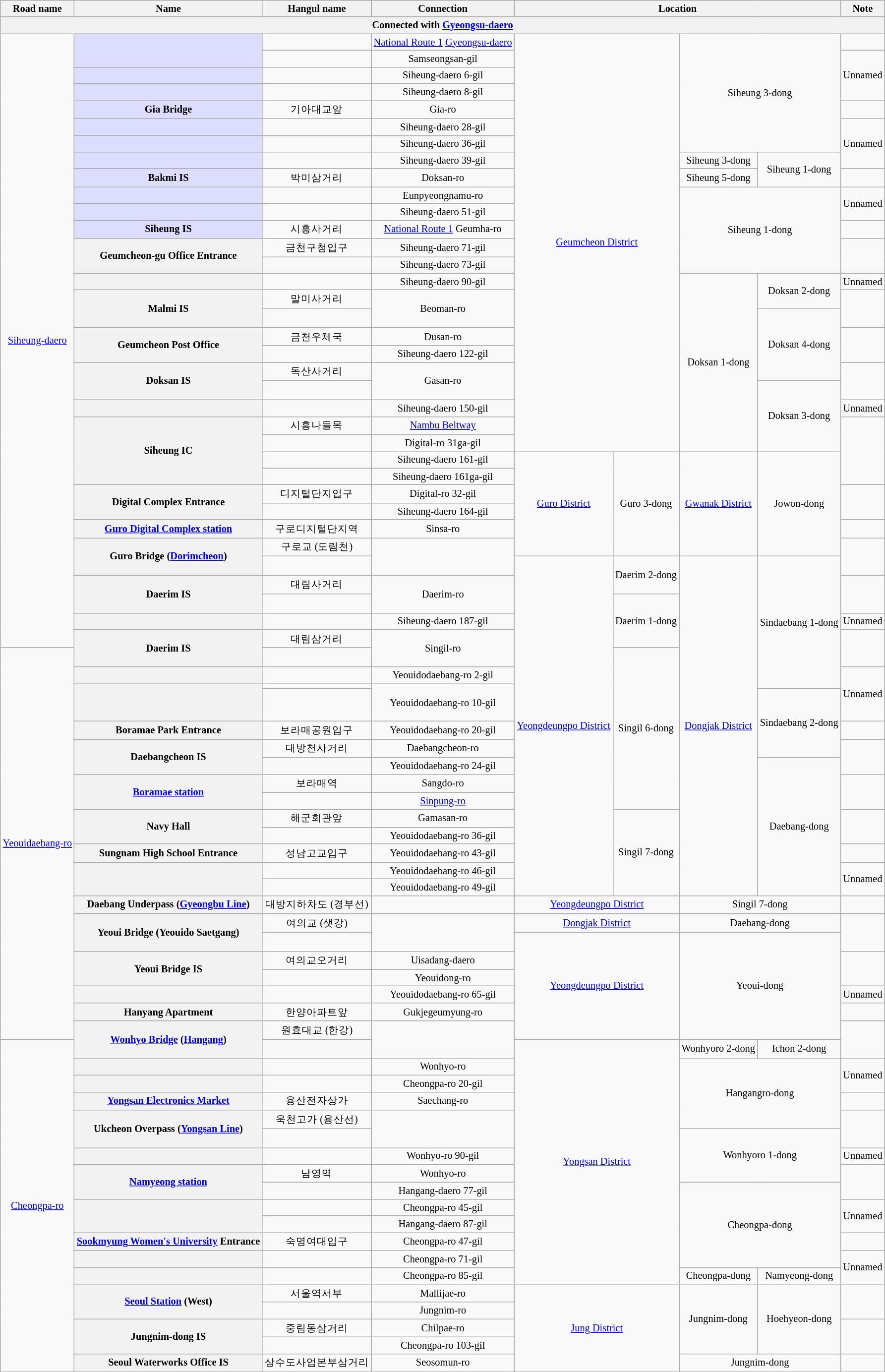<table class="wikitable" style="font-size: 85%; text-align: center;">
<tr>
<th>Road name</th>
<th>Name </th>
<th>Hangul name</th>
<th>Connection</th>
<th colspan="4">Location</th>
<th>Note</th>
</tr>
<tr>
<th colspan="9">Connected with <a href='#'>Gyeongsu-daero</a></th>
</tr>
<tr>
<td rowspan="35"><a href='#'>Siheung-daero</a></td>
<th style="background-color: #ddddff;" rowspan="2"></th>
<td></td>
<td> <a href='#'>National Route 1</a> <a href='#'>Gyeongsu-daero</a></td>
<td rowspan="24" colspan="2"><a href='#'>Geumcheon District</a></td>
<td rowspan="7" colspan="2">Siheung 3-dong</td>
<td></td>
</tr>
<tr>
<td></td>
<td>Samseongsan-gil</td>
<td rowspan="3">Unnamed</td>
</tr>
<tr>
<th style="background-color: #ddddff;"></th>
<td></td>
<td>Siheung-daero 6-gil</td>
</tr>
<tr>
<th style="background-color: #ddddff;"></th>
<td></td>
<td>Siheung-daero 8-gil</td>
</tr>
<tr>
<th style="background-color: #ddddff;">Gia Bridge</th>
<td>기아대교앞</td>
<td>Gia-ro</td>
<td></td>
</tr>
<tr>
<th style="background-color: #ddddff;"></th>
<td></td>
<td>Siheung-daero 28-gil</td>
<td rowspan="3">Unnamed</td>
</tr>
<tr>
<th style="background-color: #ddddff;"></th>
<td></td>
<td>Siheung-daero 36-gil</td>
</tr>
<tr>
<th style="background-color: #ddddff;"></th>
<td></td>
<td>Siheung-daero 39-gil</td>
<td>Siheung 3-dong</td>
<td rowspan="2">Siheung 1-dong</td>
</tr>
<tr>
<th style="background-color: #ddddff;">Bakmi IS</th>
<td>박미삼거리</td>
<td>Doksan-ro</td>
<td>Siheung 5-dong</td>
<td></td>
</tr>
<tr>
<th style="background-color: #ddddff;"></th>
<td></td>
<td>Eunpyeongnamu-ro</td>
<td rowspan="5" colspan="2">Siheung 1-dong</td>
<td rowspan="2">Unnamed</td>
</tr>
<tr>
<th style="background-color: #ddddff;"></th>
<td></td>
<td>Siheung-daero 51-gil</td>
</tr>
<tr>
<th style="background-color: #ddddff;">Siheung IS</th>
<td>시흥사거리</td>
<td> <a href='#'>National Route 1</a> Geumha-ro</td>
<td></td>
</tr>
<tr>
<th rowspan="2">Geumcheon-gu Office Entrance</th>
<td>금천구청입구</td>
<td>Siheung-daero 71-gil</td>
<td rowspan="2"></td>
</tr>
<tr>
<td></td>
<td>Siheung-daero 73-gil</td>
</tr>
<tr>
<th></th>
<td></td>
<td>Siheung-daero 90-gil</td>
<td rowspan="10">Doksan 1-dong</td>
<td rowspan="2">Doksan 2-dong</td>
<td>Unnamed</td>
</tr>
<tr>
<th height="44px" rowspan="2">Malmi IS</th>
<td>말미사거리</td>
<td rowspan="2">Beoman-ro</td>
<td rowspan="2"></td>
</tr>
<tr>
<td></td>
<td rowspan="4">Doksan 4-dong</td>
</tr>
<tr>
<th rowspan="2">Geumcheon Post Office</th>
<td>금천우체국</td>
<td>Dusan-ro</td>
<td rowspan="2"></td>
</tr>
<tr>
<td></td>
<td>Siheung-daero 122-gil</td>
</tr>
<tr>
<th height="44px" rowspan="2">Doksan IS</th>
<td>독산사거리</td>
<td rowspan="2">Gasan-ro</td>
<td rowspan="2"></td>
</tr>
<tr>
<td></td>
<td rowspan="4">Doksan 3-dong</td>
</tr>
<tr>
<th></th>
<td></td>
<td>Siheung-daero 150-gil</td>
<td>Unnamed</td>
</tr>
<tr>
<th rowspan="4">Siheung IC</th>
<td>시흥나들목</td>
<td><a href='#'>Nambu Beltway</a></td>
<td rowspan="4"></td>
</tr>
<tr>
<td></td>
<td>Digital-ro 31ga-gil</td>
</tr>
<tr>
<td></td>
<td>Siheung-daero 161-gil</td>
<td rowspan="6"><a href='#'>Guro District</a></td>
<td rowspan="6">Guro 3-dong</td>
<td rowspan="6"><a href='#'>Gwanak District</a></td>
<td rowspan="6">Jowon-dong</td>
</tr>
<tr>
<td></td>
<td>Siheung-daero 161ga-gil</td>
</tr>
<tr>
<th rowspan="2">Digital Complex Entrance</th>
<td>디지털단지입구</td>
<td>Digital-ro 32-gil</td>
<td rowspan="2"></td>
</tr>
<tr>
<td></td>
<td>Siheung-daero 164-gil</td>
</tr>
<tr>
<th><a href='#'>Guro Digital Complex station</a></th>
<td>구로디지털단지역</td>
<td>Sinsa-ro</td>
<td></td>
</tr>
<tr>
<th height="44px" rowspan="2">Guro Bridge (<a href='#'>Dorimcheon</a>)</th>
<td>구로교 (도림천)</td>
<td rowspan="2"></td>
<td rowspan="2"></td>
</tr>
<tr>
<td></td>
<td rowspan="19"><a href='#'>Yeongdeungpo District</a></td>
<td rowspan="2">Daerim 2-dong</td>
<td rowspan="19"><a href='#'>Dongjak District</a></td>
<td rowspan="8">Sindaebang 1-dong</td>
</tr>
<tr>
<th height="44px" rowspan="2">Daerim IS</th>
<td>대림사거리</td>
<td rowspan="2">Daerim-ro</td>
<td rowspan="2"></td>
</tr>
<tr>
<td></td>
<td rowspan="3">Daerim 1-dong</td>
</tr>
<tr>
<th></th>
<td></td>
<td>Siheung-daero 187-gil</td>
<td>Unnamed</td>
</tr>
<tr>
<th height="44px" rowspan="2">Daerim IS</th>
<td>대림삼거리</td>
<td rowspan="2">Singil-ro</td>
<td rowspan="2"></td>
</tr>
<tr>
<td rowspan="22"><a href='#'>Yeouidaebang-ro</a></td>
<td></td>
<td rowspan="9">Singil 6-dong</td>
</tr>
<tr>
<th></th>
<td></td>
<td>Yeouidodaebang-ro 2-gil</td>
<td rowspan="3">Unnamed</td>
</tr>
<tr>
<th height="44px" rowspan="2"></th>
<td></td>
<td rowspan="2">Yeouidodaebang-ro 10-gil</td>
</tr>
<tr>
<td></td>
<td rowspan="3">Sindaebang 2-dong</td>
</tr>
<tr>
<th>Boramae Park Entrance</th>
<td>보라매공원입구</td>
<td>Yeouidodaebang-ro 20-gil</td>
<td></td>
</tr>
<tr>
<th rowspan="2">Daebangcheon IS</th>
<td>대방천사거리</td>
<td>Daebangcheon-ro</td>
<td rowspan="2"></td>
</tr>
<tr>
<td></td>
<td>Yeouidodaebang-ro 24-gil</td>
<td rowspan="8">Daebang-dong</td>
</tr>
<tr>
<th rowspan="2"><a href='#'>Boramae station</a></th>
<td>보라매역</td>
<td>Sangdo-ro</td>
<td rowspan="2"></td>
</tr>
<tr>
<td></td>
<td><a href='#'>Sinpung-ro</a></td>
</tr>
<tr>
<th rowspan="2">Navy Hall</th>
<td>해군회관앞</td>
<td>Gamasan-ro</td>
<td rowspan="5">Singil 7-dong</td>
<td rowspan="2"></td>
</tr>
<tr>
<td></td>
<td>Yeouidodaebang-ro 36-gil</td>
</tr>
<tr>
<th>Sungnam High School Entrance</th>
<td>성남고교입구</td>
<td>Yeouidodaebang-ro 43-gil</td>
<td></td>
</tr>
<tr>
<th rowspan="2"></th>
<td></td>
<td>Yeouidodaebang-ro 46-gil</td>
<td rowspan="2">Unnamed</td>
</tr>
<tr>
<td></td>
<td>Yeouidodaebang-ro 49-gil</td>
</tr>
<tr>
<th>Daebang Underpass (<a href='#'>Gyeongbu Line</a>)</th>
<td>대방지하차도 (경부선)</td>
<td></td>
<td colspan="2"><a href='#'>Yeongdeungpo District</a></td>
<td colspan="2">Singil 7-dong</td>
<td></td>
</tr>
<tr>
<th height="44px" rowspan="2">Yeoui Bridge (Yeouido Saetgang)</th>
<td>여의교 (샛강)</td>
<td rowspan="2"></td>
<td colspan="2"><a href='#'>Dongjak District</a></td>
<td colspan="2">Daebang-dong</td>
<td rowspan="2"></td>
</tr>
<tr>
<td></td>
<td colspan="2" rowspan="6"><a href='#'>Yeongdeungpo District</a></td>
<td colspan="2" rowspan="6">Yeoui-dong</td>
</tr>
<tr>
<th rowspan="2">Yeoui Bridge IS</th>
<td>여의교오거리</td>
<td>Uisadang-daero</td>
<td rowspan="2"></td>
</tr>
<tr>
<td></td>
<td>Yeouidong-ro</td>
</tr>
<tr>
<th></th>
<td></td>
<td>Yeouidodaebang-ro 65-gil</td>
<td>Unnamed</td>
</tr>
<tr>
<th>Hanyang Apartment</th>
<td>한양아파트앞</td>
<td>Gukjegeumyung-ro</td>
<td></td>
</tr>
<tr>
<th height="44px" rowspan="2"><a href='#'>Wonhyo Bridge</a> (<a href='#'>Hangang</a>)</th>
<td>원효대교 (한강)</td>
<td rowspan="2"></td>
<td rowspan="2"></td>
</tr>
<tr>
<td rowspan="19"><a href='#'>Cheongpa-ro</a></td>
<td></td>
<td colspan="2" rowspan="14"><a href='#'>Yongsan District</a></td>
<td>Wonhyoro 2-dong</td>
<td>Ichon 2-dong</td>
</tr>
<tr>
<th></th>
<td></td>
<td>Wonhyo-ro</td>
<td colspan="2" rowspan="4">Hangangro-dong</td>
<td rowspan="2">Unnamed</td>
</tr>
<tr>
<th></th>
<td></td>
<td>Cheongpa-ro 20-gil</td>
</tr>
<tr>
<th><a href='#'>Yongsan Electronics Market</a></th>
<td>용산전자상가</td>
<td>Saechang-ro</td>
<td></td>
</tr>
<tr>
<th height="44px" rowspan="2">Ukcheon Overpass (<a href='#'>Yongsan Line</a>)</th>
<td>욱천고가 (용산선)</td>
<td rowspan="2"></td>
<td rowspan="2"></td>
</tr>
<tr>
<td></td>
<td colspan="2" rowspan="3">Wonhyoro 1-dong</td>
</tr>
<tr>
<th></th>
<td></td>
<td>Wonhyo-ro 90-gil</td>
<td>Unnamed</td>
</tr>
<tr>
<th rowspan="2"><a href='#'>Namyeong station</a></th>
<td>남영역</td>
<td>Wonhyo-ro</td>
<td rowspan="2"></td>
</tr>
<tr>
<td></td>
<td>Hangang-daero 77-gil</td>
<td colspan="2" rowspan="5">Cheongpa-dong</td>
</tr>
<tr>
<th rowspan="2"></th>
<td></td>
<td>Cheongpa-ro 45-gil</td>
<td rowspan="2">Unnamed</td>
</tr>
<tr>
<td></td>
<td>Hangang-daero 87-gil</td>
</tr>
<tr>
<th><a href='#'>Sookmyung Women's University</a> Entrance</th>
<td>숙명여대입구</td>
<td>Cheongpa-ro 47-gil</td>
<td></td>
</tr>
<tr>
<th></th>
<td></td>
<td>Cheongpa-ro 71-gil</td>
<td rowspan="2">Unnamed</td>
</tr>
<tr>
<th></th>
<td></td>
<td>Cheongpa-ro 85-gil</td>
<td>Cheongpa-dong</td>
<td>Namyeong-dong</td>
</tr>
<tr>
<th rowspan="2"><a href='#'>Seoul Station</a> (West)</th>
<td>서울역서부</td>
<td>Mallijae-ro</td>
<td colspan="2" rowspan="5"><a href='#'>Jung District</a></td>
<td rowspan="4">Jungnim-dong</td>
<td rowspan="4">Hoehyeon-dong</td>
<td rowspan="2"></td>
</tr>
<tr>
<td></td>
<td>Jungnim-ro</td>
</tr>
<tr>
<th rowspan="2">Jungnim-dong IS</th>
<td>중림동삼거리</td>
<td>Chilpae-ro</td>
<td rowspan="2"></td>
</tr>
<tr>
<td></td>
<td>Cheongpa-ro 103-gil</td>
</tr>
<tr>
<th>Seoul Waterworks Office IS</th>
<td>상수도사업본부삼거리</td>
<td>Seosomun-ro</td>
<td colspan="2">Jungnim-dong</td>
<td></td>
</tr>
</table>
